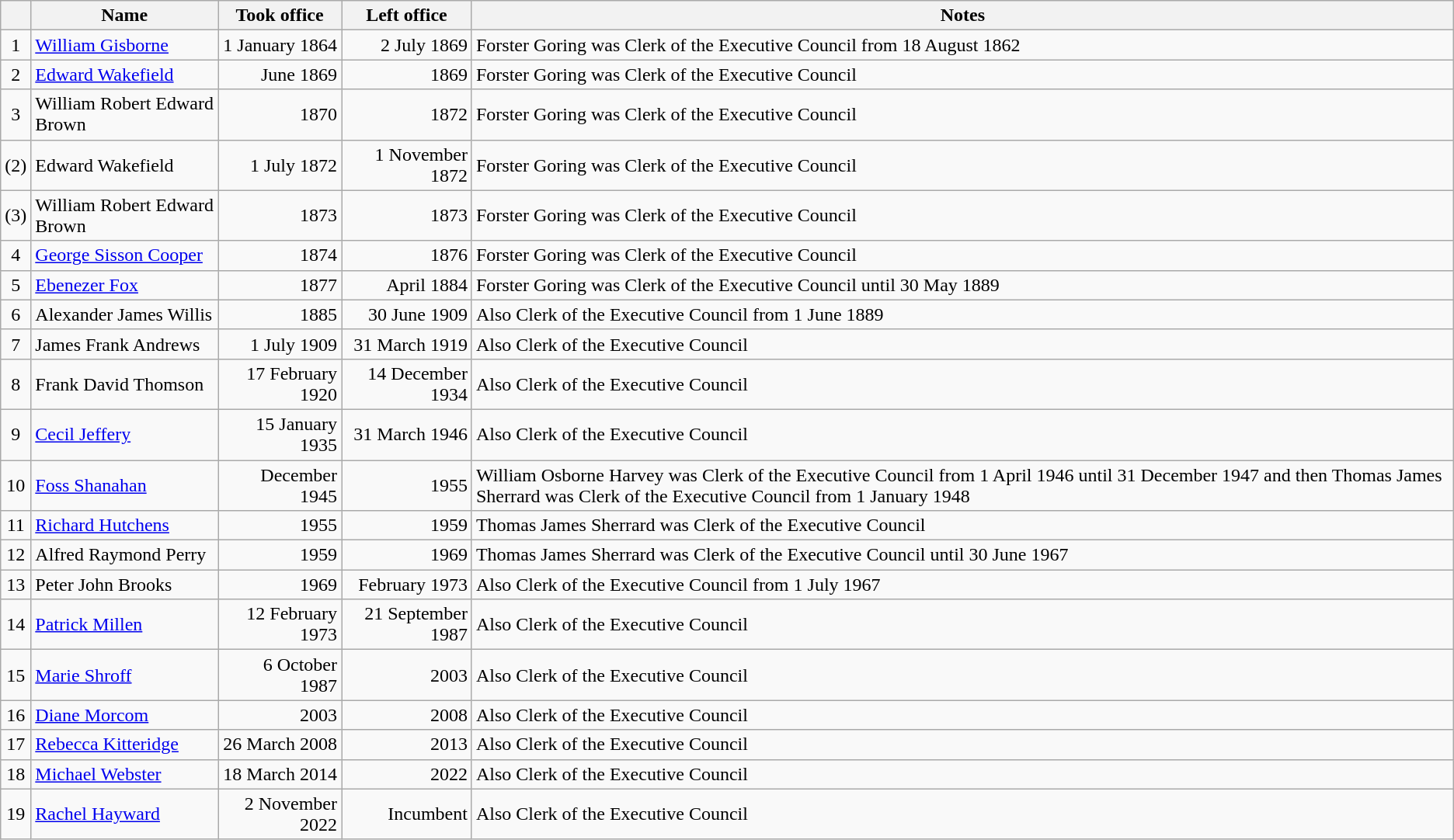<table class=wikitable>
<tr>
<th></th>
<th>Name</th>
<th>Took office</th>
<th>Left office</th>
<th>Notes</th>
</tr>
<tr>
<td align="center">1</td>
<td><a href='#'>William Gisborne</a></td>
<td align="right">1 January 1864</td>
<td align="right">2 July 1869</td>
<td>Forster Goring was Clerk of the Executive Council from 18 August 1862</td>
</tr>
<tr>
<td align="center">2</td>
<td><a href='#'>Edward Wakefield</a></td>
<td align="right">June 1869</td>
<td align="right">1869</td>
<td>Forster Goring was Clerk of the Executive Council</td>
</tr>
<tr>
<td align="center">3</td>
<td>William Robert Edward Brown</td>
<td align="right">1870</td>
<td align="right">1872</td>
<td>Forster Goring was Clerk of the Executive Council</td>
</tr>
<tr>
<td align="center">(2)</td>
<td>Edward Wakefield</td>
<td align="right">1 July 1872</td>
<td align="right">1 November 1872</td>
<td>Forster Goring was Clerk of the Executive Council</td>
</tr>
<tr>
<td align="center">(3)</td>
<td>William Robert Edward Brown</td>
<td align="right">1873</td>
<td align="right">1873</td>
<td>Forster Goring was Clerk of the Executive Council</td>
</tr>
<tr>
<td align="center">4</td>
<td><a href='#'>George Sisson Cooper</a></td>
<td align="right">1874</td>
<td align="right">1876</td>
<td>Forster Goring was Clerk of the Executive Council</td>
</tr>
<tr>
<td align="center">5</td>
<td><a href='#'>Ebenezer Fox</a></td>
<td align="right">1877</td>
<td align="right">April 1884</td>
<td>Forster Goring was Clerk of the Executive Council until 30 May 1889</td>
</tr>
<tr>
<td align="center">6</td>
<td>Alexander James Willis</td>
<td align="right">1885</td>
<td align="right">30 June 1909</td>
<td>Also Clerk of the Executive Council from 1 June 1889</td>
</tr>
<tr>
<td align="center">7</td>
<td>James Frank Andrews</td>
<td align="right">1 July 1909</td>
<td align="right">31 March 1919</td>
<td>Also Clerk of the Executive Council</td>
</tr>
<tr>
<td align="center">8</td>
<td>Frank David Thomson</td>
<td align="right">17 February 1920</td>
<td align="right">14 December 1934</td>
<td>Also Clerk of the Executive Council</td>
</tr>
<tr>
<td align="center">9</td>
<td><a href='#'>Cecil Jeffery</a></td>
<td align="right">15 January 1935</td>
<td align="right">31 March 1946</td>
<td>Also Clerk of the Executive Council</td>
</tr>
<tr>
<td align="center">10</td>
<td><a href='#'>Foss Shanahan</a></td>
<td align="right">December 1945</td>
<td align="right">1955</td>
<td>William Osborne Harvey was Clerk of the Executive Council from 1 April 1946 until 31 December 1947 and then Thomas James Sherrard was Clerk of the Executive Council from 1 January 1948</td>
</tr>
<tr>
<td align="center">11</td>
<td><a href='#'>Richard Hutchens</a></td>
<td align="right">1955</td>
<td align="right">1959</td>
<td>Thomas James Sherrard was Clerk of the Executive Council</td>
</tr>
<tr>
<td align="center">12</td>
<td>Alfred Raymond Perry</td>
<td align="right">1959</td>
<td align="right">1969</td>
<td>Thomas James Sherrard was Clerk of the Executive Council until 30 June 1967</td>
</tr>
<tr>
<td align="center">13</td>
<td>Peter John Brooks</td>
<td align="right">1969</td>
<td align="right">February 1973</td>
<td>Also Clerk of the Executive Council from 1 July 1967</td>
</tr>
<tr>
<td align="center">14</td>
<td><a href='#'>Patrick Millen</a></td>
<td align="right">12 February 1973</td>
<td align="right">21 September 1987</td>
<td>Also Clerk of the Executive Council</td>
</tr>
<tr>
<td align="center">15</td>
<td><a href='#'>Marie Shroff</a></td>
<td align="right">6 October 1987</td>
<td align="right">2003</td>
<td>Also Clerk of the Executive Council</td>
</tr>
<tr>
<td align="center">16</td>
<td><a href='#'>Diane Morcom</a></td>
<td align="right">2003</td>
<td align="right">2008</td>
<td>Also Clerk of the Executive Council</td>
</tr>
<tr>
<td align="center">17</td>
<td><a href='#'>Rebecca Kitteridge</a></td>
<td align="right">26 March 2008</td>
<td align="right">2013</td>
<td>Also Clerk of the Executive Council</td>
</tr>
<tr>
<td align="center">18</td>
<td><a href='#'>Michael Webster</a></td>
<td align="right">18 March 2014</td>
<td align="right">2022</td>
<td>Also Clerk of the Executive Council</td>
</tr>
<tr>
<td align="center">19</td>
<td><a href='#'>Rachel Hayward</a></td>
<td align="right">2 November 2022</td>
<td align="right">Incumbent</td>
<td>Also Clerk of the Executive Council</td>
</tr>
</table>
